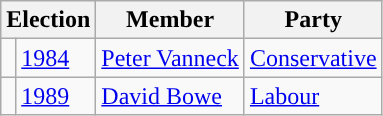<table class="wikitable">
<tr>
<th colspan="2">Election</th>
<th>Member</th>
<th>Party</th>
</tr>
<tr>
<td rowspan="1" style="background-color: "></td>
<td><a href='#'>1984</a></td>
<td rowspan="1"><a href='#'>Peter Vanneck</a></td>
<td rowspan="1"><a href='#'>Conservative</a></td>
</tr>
<tr>
<td rowspan="1" style="background-color: "></td>
<td><a href='#'>1989</a></td>
<td rowspan="1"><a href='#'>David Bowe</a></td>
<td rowspan="1"><a href='#'>Labour</a></td>
</tr>
</table>
